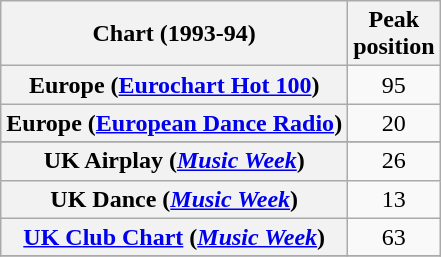<table class="wikitable sortable plainrowheaders" style="text-align:center">
<tr>
<th>Chart (1993-94)</th>
<th>Peak<br>position</th>
</tr>
<tr>
<th scope="row">Europe (<a href='#'>Eurochart Hot 100</a>)</th>
<td>95</td>
</tr>
<tr>
<th scope="row">Europe (<a href='#'>European Dance Radio</a>)</th>
<td>20</td>
</tr>
<tr>
</tr>
<tr>
<th scope="row">UK Airplay (<em><a href='#'>Music Week</a></em>)</th>
<td>26</td>
</tr>
<tr>
<th scope="row">UK Dance (<em><a href='#'>Music Week</a></em>)</th>
<td>13</td>
</tr>
<tr>
<th scope="row"><a href='#'>UK Club Chart</a> (<em><a href='#'>Music Week</a></em>)</th>
<td>63</td>
</tr>
<tr>
</tr>
</table>
